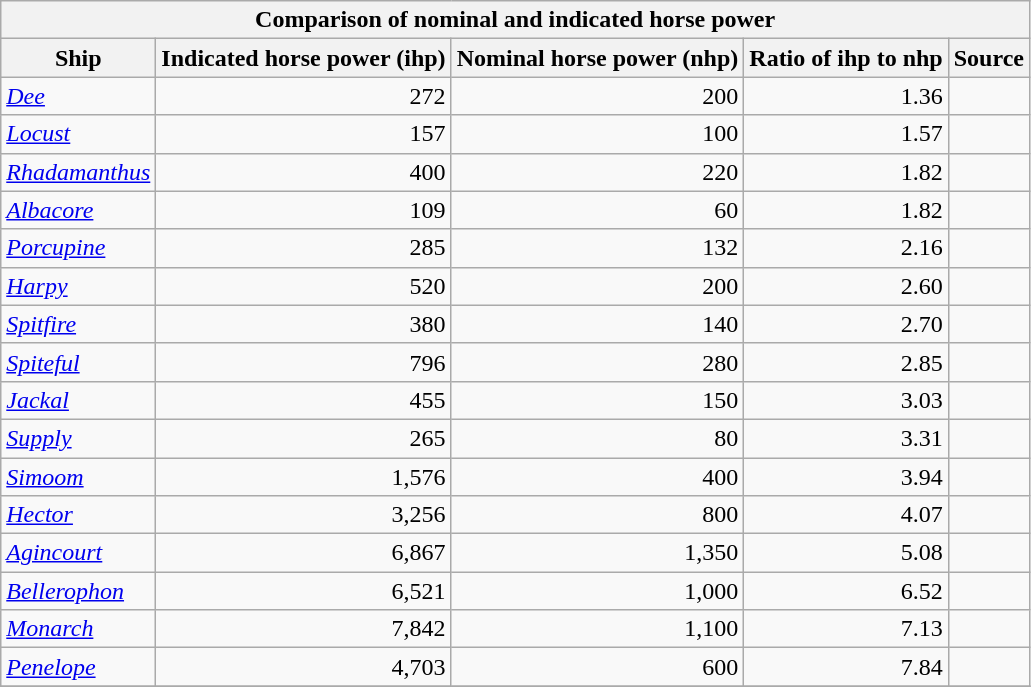<table class="wikitable sortable collapsible">
<tr>
<th colspan=5>Comparison of nominal and indicated horse power</th>
</tr>
<tr>
<th>Ship</th>
<th>Indicated horse power (ihp)</th>
<th>Nominal horse power (nhp)</th>
<th>Ratio of ihp to nhp</th>
<th>Source</th>
</tr>
<tr valign="top">
<td><a href='#'><em>Dee</em></a></td>
<td align = right>272</td>
<td align = right>200</td>
<td align = right>1.36</td>
<td></td>
</tr>
<tr valign="top">
<td><a href='#'><em>Locust</em></a></td>
<td align = right>157</td>
<td align = right>100</td>
<td align = right>1.57</td>
<td></td>
</tr>
<tr valign="top">
<td><a href='#'><em>Rhadamanthus</em></a></td>
<td align = right>400</td>
<td align = right>220</td>
<td align = right>1.82</td>
<td></td>
</tr>
<tr valign="top">
<td><a href='#'><em>Albacore</em></a></td>
<td align = right>109</td>
<td align = right>60</td>
<td align = right>1.82</td>
<td></td>
</tr>
<tr valign="top">
<td><a href='#'><em>Porcupine</em></a></td>
<td align = right>285</td>
<td align = right>132</td>
<td align = right>2.16</td>
<td></td>
</tr>
<tr valign="top">
<td><a href='#'><em>Harpy</em></a></td>
<td align = right>520</td>
<td align = right>200</td>
<td align = right>2.60</td>
<td></td>
</tr>
<tr valign="top">
<td><a href='#'><em>Spitfire</em></a></td>
<td align = right>380</td>
<td align = right>140</td>
<td align = right>2.70</td>
<td></td>
</tr>
<tr valign="top">
<td><a href='#'><em>Spiteful</em></a></td>
<td align = right>796</td>
<td align = right>280</td>
<td align = right>2.85</td>
<td></td>
</tr>
<tr valign="top">
<td><a href='#'><em>Jackal</em></a></td>
<td align = right>455</td>
<td align = right>150</td>
<td align = right>3.03</td>
<td></td>
</tr>
<tr valign="top">
<td><a href='#'><em>Supply</em></a></td>
<td align = right>265</td>
<td align = right>80</td>
<td align = right>3.31</td>
<td></td>
</tr>
<tr valign="top">
<td><a href='#'><em>Simoom</em></a></td>
<td align = right>1,576</td>
<td align = right>400</td>
<td align = right>3.94</td>
<td></td>
</tr>
<tr valign="top">
<td><a href='#'><em>Hector</em></a></td>
<td align = right>3,256</td>
<td align = right>800</td>
<td align = right>4.07</td>
<td></td>
</tr>
<tr valign="top">
<td><a href='#'><em>Agincourt</em></a></td>
<td align = right>6,867</td>
<td align = right>1,350</td>
<td align = right>5.08</td>
<td></td>
</tr>
<tr valign="top">
<td><a href='#'><em>Bellerophon</em></a></td>
<td align = right>6,521</td>
<td align = right>1,000</td>
<td align = right>6.52</td>
<td></td>
</tr>
<tr valign="top">
<td><a href='#'><em>Monarch</em></a></td>
<td align = right>7,842</td>
<td align = right>1,100</td>
<td align = right>7.13</td>
<td></td>
</tr>
<tr valign="top">
<td><a href='#'><em>Penelope</em></a></td>
<td align = right>4,703</td>
<td align = right>600</td>
<td align = right>7.84</td>
<td></td>
</tr>
<tr>
</tr>
</table>
